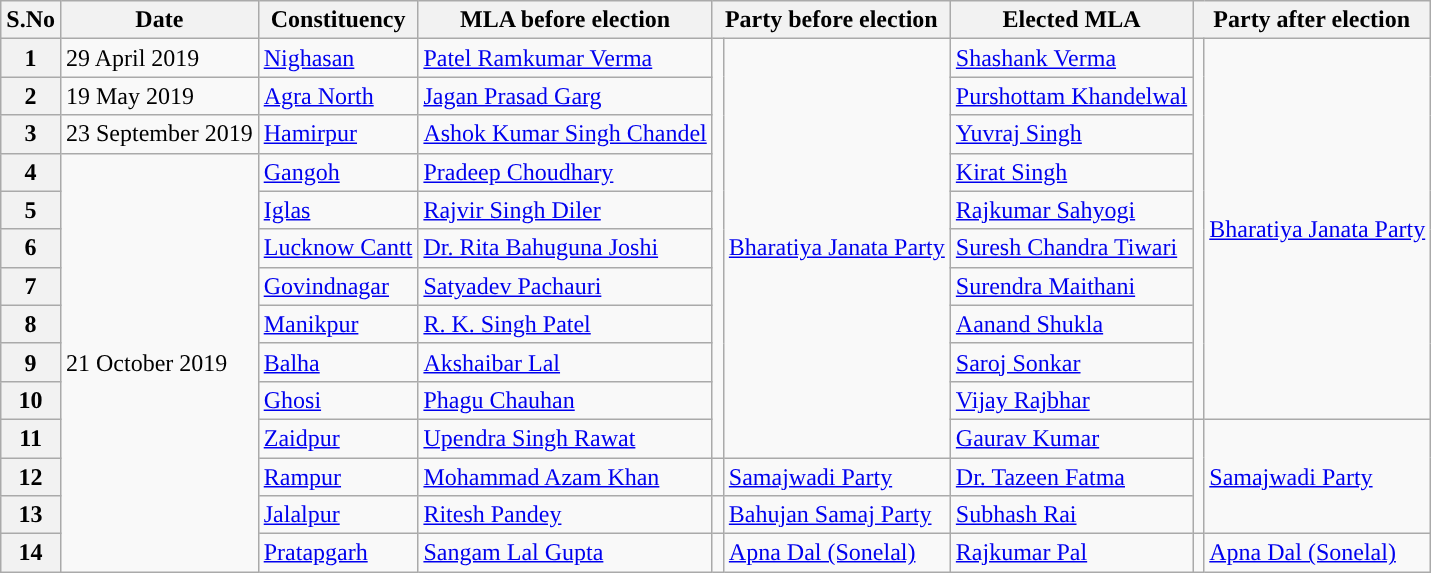<table class="wikitable sortable">
<tr>
<th>S.No</th>
<th>Date</th>
<th>Constituency</th>
<th>MLA before election</th>
<th colspan="2">Party before election</th>
<th>Elected MLA</th>
<th colspan="2">Party after election</th>
</tr>
<tr>
<th>1</th>
<td>29 April 2019</td>
<td><a href='#'>Nighasan</a></td>
<td><a href='#'>Patel Ramkumar Verma</a></td>
<td rowspan="11"></td>
<td rowspan="11"><a href='#'>Bharatiya Janata Party</a></td>
<td><a href='#'>Shashank Verma</a></td>
<td rowspan="10"></td>
<td rowspan="10"><a href='#'>Bharatiya Janata Party</a></td>
</tr>
<tr>
<th>2</th>
<td>19 May 2019</td>
<td><a href='#'>Agra North</a></td>
<td><a href='#'>Jagan Prasad Garg</a></td>
<td><a href='#'>Purshottam Khandelwal</a></td>
</tr>
<tr>
<th>3</th>
<td>23 September 2019</td>
<td><a href='#'>Hamirpur</a></td>
<td><a href='#'>Ashok Kumar Singh Chandel</a></td>
<td><a href='#'>Yuvraj Singh</a></td>
</tr>
<tr>
<th>4</th>
<td rowspan="11">21 October 2019</td>
<td><a href='#'>Gangoh</a></td>
<td><a href='#'>Pradeep Choudhary</a></td>
<td><a href='#'>Kirat Singh</a></td>
</tr>
<tr>
<th>5</th>
<td><a href='#'>Iglas</a></td>
<td><a href='#'>Rajvir Singh Diler</a></td>
<td><a href='#'>Rajkumar Sahyogi</a></td>
</tr>
<tr>
<th>6</th>
<td><a href='#'>Lucknow Cantt</a></td>
<td><a href='#'>Dr. Rita Bahuguna Joshi</a></td>
<td><a href='#'>Suresh Chandra Tiwari</a></td>
</tr>
<tr>
<th>7</th>
<td><a href='#'>Govindnagar</a></td>
<td><a href='#'>Satyadev Pachauri</a></td>
<td><a href='#'>Surendra Maithani</a></td>
</tr>
<tr>
<th>8</th>
<td><a href='#'>Manikpur</a></td>
<td><a href='#'>R. K. Singh Patel</a></td>
<td><a href='#'>Aanand Shukla</a></td>
</tr>
<tr>
<th>9</th>
<td><a href='#'>Balha</a></td>
<td><a href='#'>Akshaibar Lal</a></td>
<td><a href='#'>Saroj Sonkar</a></td>
</tr>
<tr>
<th>10</th>
<td><a href='#'>Ghosi</a></td>
<td><a href='#'>Phagu Chauhan</a></td>
<td><a href='#'>Vijay Rajbhar</a></td>
</tr>
<tr>
<th>11</th>
<td><a href='#'>Zaidpur</a></td>
<td><a href='#'>Upendra Singh Rawat</a></td>
<td><a href='#'>Gaurav Kumar</a></td>
<td rowspan="3"></td>
<td rowspan="3"><a href='#'>Samajwadi Party</a></td>
</tr>
<tr>
<th>12</th>
<td><a href='#'>Rampur</a></td>
<td><a href='#'>Mohammad Azam Khan</a></td>
<td></td>
<td><a href='#'>Samajwadi Party</a></td>
<td><a href='#'>Dr. Tazeen Fatma</a></td>
</tr>
<tr>
<th>13</th>
<td><a href='#'>Jalalpur</a></td>
<td><a href='#'>Ritesh Pandey</a></td>
<td></td>
<td><a href='#'>Bahujan Samaj Party</a></td>
<td><a href='#'>Subhash Rai</a></td>
</tr>
<tr>
<th>14</th>
<td><a href='#'>Pratapgarh</a></td>
<td><a href='#'>Sangam Lal Gupta</a></td>
<td></td>
<td><a href='#'>Apna Dal (Sonelal)</a></td>
<td><a href='#'>Rajkumar Pal</a></td>
<td></td>
<td><a href='#'>Apna Dal (Sonelal)</a></td>
</tr>
</table>
